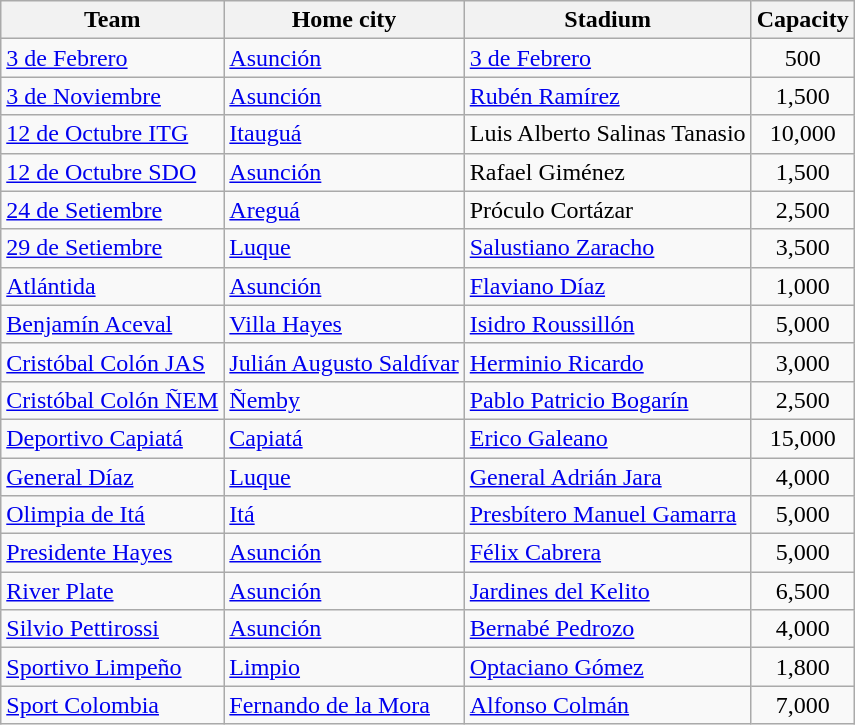<table class="wikitable sortable">
<tr>
<th>Team</th>
<th>Home city</th>
<th>Stadium</th>
<th>Capacity</th>
</tr>
<tr>
<td><a href='#'>3 de Febrero</a></td>
<td><a href='#'>Asunción</a></td>
<td><a href='#'>3 de Febrero</a></td>
<td align="center">500</td>
</tr>
<tr>
<td><a href='#'>3 de Noviembre</a></td>
<td><a href='#'>Asunción</a></td>
<td><a href='#'>Rubén Ramírez</a></td>
<td align="center">1,500</td>
</tr>
<tr>
<td><a href='#'>12 de Octubre ITG</a></td>
<td><a href='#'>Itauguá</a></td>
<td>Luis Alberto Salinas Tanasio</td>
<td align="center">10,000</td>
</tr>
<tr>
<td><a href='#'>12 de Octubre SDO</a></td>
<td><a href='#'>Asunción</a></td>
<td>Rafael Giménez</td>
<td align="center">1,500</td>
</tr>
<tr>
<td><a href='#'>24 de Setiembre</a></td>
<td><a href='#'>Areguá</a></td>
<td>Próculo Cortázar</td>
<td align="center">2,500</td>
</tr>
<tr>
<td><a href='#'>29 de Setiembre</a></td>
<td><a href='#'>Luque</a></td>
<td><a href='#'>Salustiano Zaracho</a></td>
<td align="center">3,500</td>
</tr>
<tr>
<td><a href='#'>Atlántida</a></td>
<td><a href='#'>Asunción</a></td>
<td><a href='#'>Flaviano Díaz</a></td>
<td align="center">1,000</td>
</tr>
<tr>
<td><a href='#'>Benjamín Aceval</a></td>
<td><a href='#'>Villa Hayes</a></td>
<td><a href='#'>Isidro Roussillón</a></td>
<td align="center">5,000</td>
</tr>
<tr>
<td><a href='#'>Cristóbal Colón JAS</a></td>
<td><a href='#'>Julián Augusto Saldívar</a></td>
<td><a href='#'>Herminio Ricardo</a></td>
<td align="center">3,000</td>
</tr>
<tr>
<td><a href='#'>Cristóbal Colón ÑEM</a></td>
<td><a href='#'>Ñemby</a></td>
<td><a href='#'>Pablo Patricio Bogarín</a></td>
<td align="center">2,500</td>
</tr>
<tr>
<td><a href='#'>Deportivo Capiatá</a></td>
<td><a href='#'>Capiatá</a></td>
<td><a href='#'>Erico Galeano</a></td>
<td align="center">15,000</td>
</tr>
<tr>
<td><a href='#'>General Díaz</a></td>
<td><a href='#'>Luque</a></td>
<td><a href='#'>General Adrián Jara</a></td>
<td align="center">4,000</td>
</tr>
<tr>
<td><a href='#'>Olimpia de Itá</a></td>
<td><a href='#'>Itá</a></td>
<td><a href='#'>Presbítero Manuel Gamarra</a></td>
<td align="center">5,000</td>
</tr>
<tr>
<td><a href='#'>Presidente Hayes</a></td>
<td><a href='#'>Asunción</a></td>
<td><a href='#'>Félix Cabrera</a></td>
<td align="center">5,000</td>
</tr>
<tr>
<td><a href='#'>River Plate</a></td>
<td><a href='#'>Asunción</a></td>
<td><a href='#'>Jardines del Kelito</a></td>
<td align="center">6,500</td>
</tr>
<tr>
<td><a href='#'>Silvio Pettirossi</a></td>
<td><a href='#'>Asunción</a></td>
<td><a href='#'>Bernabé Pedrozo</a></td>
<td align="center">4,000</td>
</tr>
<tr>
<td><a href='#'>Sportivo Limpeño</a></td>
<td><a href='#'>Limpio</a></td>
<td><a href='#'>Optaciano Gómez</a></td>
<td align="center">1,800</td>
</tr>
<tr>
<td><a href='#'>Sport Colombia</a></td>
<td><a href='#'>Fernando de la Mora</a></td>
<td><a href='#'>Alfonso Colmán</a></td>
<td align="center">7,000</td>
</tr>
</table>
